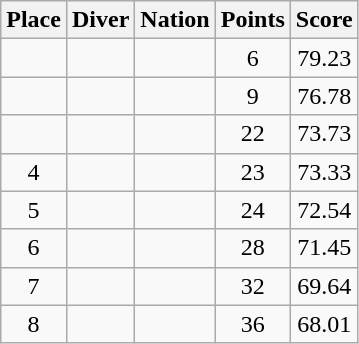<table class="wikitable sortable" style="text-align:center">
<tr>
<th>Place</th>
<th>Diver</th>
<th>Nation</th>
<th>Points</th>
<th>Score</th>
</tr>
<tr>
<td></td>
<td align=left></td>
<td align=left></td>
<td>6</td>
<td>79.23</td>
</tr>
<tr>
<td></td>
<td align=left></td>
<td align=left></td>
<td>9</td>
<td>76.78</td>
</tr>
<tr>
<td></td>
<td align=left></td>
<td align=left></td>
<td>22</td>
<td>73.73</td>
</tr>
<tr>
<td>4</td>
<td align=left></td>
<td align=left></td>
<td>23</td>
<td>73.33</td>
</tr>
<tr>
<td>5</td>
<td align=left></td>
<td align=left></td>
<td>24</td>
<td>72.54</td>
</tr>
<tr>
<td>6</td>
<td align=left></td>
<td align=left></td>
<td>28</td>
<td>71.45</td>
</tr>
<tr>
<td>7</td>
<td align=left></td>
<td align=left></td>
<td>32</td>
<td>69.64</td>
</tr>
<tr>
<td>8</td>
<td align=left></td>
<td align=left></td>
<td>36</td>
<td>68.01</td>
</tr>
</table>
